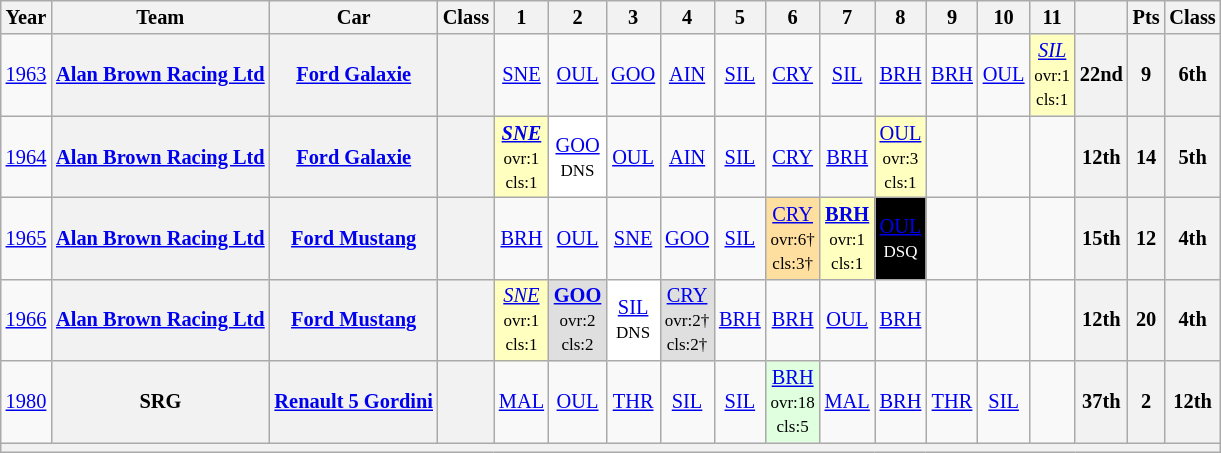<table class="wikitable" style="text-align:center; font-size:85%">
<tr>
<th>Year</th>
<th>Team</th>
<th>Car</th>
<th>Class</th>
<th>1</th>
<th>2</th>
<th>3</th>
<th>4</th>
<th>5</th>
<th>6</th>
<th>7</th>
<th>8</th>
<th>9</th>
<th>10</th>
<th>11</th>
<th></th>
<th>Pts</th>
<th>Class</th>
</tr>
<tr>
<td><a href='#'>1963</a></td>
<th><a href='#'>Alan Brown Racing Ltd</a></th>
<th><a href='#'>Ford Galaxie</a></th>
<th><span></span></th>
<td><a href='#'>SNE</a></td>
<td><a href='#'>OUL</a></td>
<td><a href='#'>GOO</a></td>
<td><a href='#'>AIN</a></td>
<td><a href='#'>SIL</a></td>
<td><a href='#'>CRY</a></td>
<td><a href='#'>SIL</a></td>
<td><a href='#'>BRH</a></td>
<td><a href='#'>BRH</a></td>
<td><a href='#'>OUL</a></td>
<td style="background:#FFFFBF;"><em><a href='#'>SIL</a></em><br><small>ovr:1<br>cls:1</small></td>
<th>22nd</th>
<th>9</th>
<th>6th</th>
</tr>
<tr>
<td><a href='#'>1964</a></td>
<th><a href='#'>Alan Brown Racing Ltd</a></th>
<th><a href='#'>Ford Galaxie</a></th>
<th><span></span></th>
<td style="background:#FFFFBF;"><strong><em><a href='#'>SNE</a></em></strong><br><small>ovr:1<br>cls:1</small></td>
<td style="background:#FFFFFF;"><a href='#'>GOO</a><br><small>DNS</small></td>
<td><a href='#'>OUL</a></td>
<td><a href='#'>AIN</a></td>
<td><a href='#'>SIL</a></td>
<td><a href='#'>CRY</a></td>
<td><a href='#'>BRH</a></td>
<td style="background:#FFFFBF;"><a href='#'>OUL</a><br><small>ovr:3<br>cls:1</small></td>
<td></td>
<td></td>
<td></td>
<th>12th</th>
<th>14</th>
<th>5th</th>
</tr>
<tr>
<td><a href='#'>1965</a></td>
<th><a href='#'>Alan Brown Racing Ltd</a></th>
<th><a href='#'>Ford Mustang</a></th>
<th><span></span></th>
<td><a href='#'>BRH</a></td>
<td><a href='#'>OUL</a></td>
<td><a href='#'>SNE</a></td>
<td><a href='#'>GOO</a></td>
<td><a href='#'>SIL</a></td>
<td style="background:#FFDF9F;"><a href='#'>CRY</a><br><small>ovr:6†<br>cls:3†</small></td>
<td style="background:#FFFFBF;"><strong><a href='#'>BRH</a></strong><br><small>ovr:1<br>cls:1</small></td>
<td style="background:#000000; color:white"><a href='#'><span>OUL</span></a><br><small>DSQ</small></td>
<td></td>
<td></td>
<td></td>
<th>15th</th>
<th>12</th>
<th>4th</th>
</tr>
<tr>
<td><a href='#'>1966</a></td>
<th><a href='#'>Alan Brown Racing Ltd</a></th>
<th><a href='#'>Ford Mustang</a></th>
<th><span></span></th>
<td style="background:#FFFFBF;"><em><a href='#'>SNE</a></em><br><small>ovr:1<br>cls:1</small></td>
<td style="background:#DFDFDF;"><strong><a href='#'>GOO</a></strong><br><small>ovr:2<br>cls:2</small></td>
<td style="background:#FFFFFF;"><a href='#'>SIL</a><br><small>DNS</small></td>
<td style="background:#DFDFDF;"><a href='#'>CRY</a><br><small>ovr:2†<br>cls:2†</small></td>
<td><a href='#'>BRH</a></td>
<td><a href='#'>BRH</a></td>
<td><a href='#'>OUL</a></td>
<td><a href='#'>BRH</a></td>
<td></td>
<td></td>
<td></td>
<th>12th</th>
<th>20</th>
<th>4th</th>
</tr>
<tr>
<td><a href='#'>1980</a></td>
<th>SRG</th>
<th><a href='#'>Renault 5 Gordini</a></th>
<th><span></span></th>
<td><a href='#'>MAL</a></td>
<td><a href='#'>OUL</a></td>
<td><a href='#'>THR</a></td>
<td><a href='#'>SIL</a></td>
<td><a href='#'>SIL</a></td>
<td style="background:#DFFFDF;"><a href='#'>BRH</a><br><small>ovr:18<br>cls:5</small></td>
<td><a href='#'>MAL</a></td>
<td><a href='#'>BRH</a></td>
<td><a href='#'>THR</a></td>
<td><a href='#'>SIL</a></td>
<td></td>
<th>37th</th>
<th>2</th>
<th>12th</th>
</tr>
<tr>
<th colspan="18"></th>
</tr>
</table>
